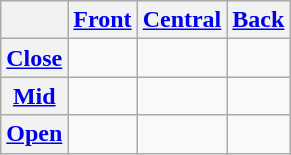<table class="wikitable" style="text-align:center">
<tr>
<th></th>
<th><a href='#'>Front</a></th>
<th><a href='#'>Central</a></th>
<th><a href='#'>Back</a></th>
</tr>
<tr>
<th><a href='#'>Close</a></th>
<td></td>
<td></td>
<td></td>
</tr>
<tr>
<th><a href='#'>Mid</a></th>
<td></td>
<td></td>
<td></td>
</tr>
<tr>
<th><a href='#'>Open</a></th>
<td></td>
<td></td>
<td></td>
</tr>
</table>
